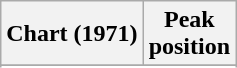<table class="wikitable sortable plainrowheaders" style="text-align:center">
<tr>
<th scope="col">Chart (1971)</th>
<th scope="col">Peak<br> position</th>
</tr>
<tr>
</tr>
<tr>
</tr>
<tr>
</tr>
</table>
